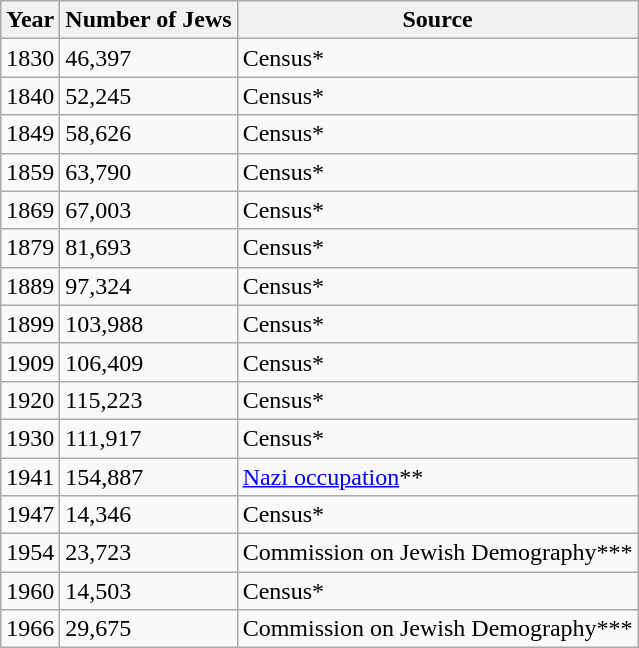<table class="wikitable">
<tr>
<th>Year</th>
<th>Number of Jews</th>
<th>Source</th>
</tr>
<tr>
<td>1830</td>
<td>46,397</td>
<td>Census*</td>
</tr>
<tr>
<td>1840</td>
<td>52,245</td>
<td>Census*</td>
</tr>
<tr>
<td>1849</td>
<td>58,626</td>
<td>Census*</td>
</tr>
<tr>
<td>1859</td>
<td>63,790</td>
<td>Census*</td>
</tr>
<tr>
<td>1869</td>
<td>67,003</td>
<td>Census*</td>
</tr>
<tr>
<td>1879</td>
<td>81,693</td>
<td>Census*</td>
</tr>
<tr>
<td>1889</td>
<td>97,324</td>
<td>Census*</td>
</tr>
<tr>
<td>1899</td>
<td>103,988</td>
<td>Census*</td>
</tr>
<tr>
<td>1909</td>
<td>106,409</td>
<td>Census*</td>
</tr>
<tr>
<td>1920</td>
<td>115,223</td>
<td>Census*</td>
</tr>
<tr>
<td>1930</td>
<td>111,917</td>
<td>Census*</td>
</tr>
<tr>
<td>1941</td>
<td>154,887</td>
<td><a href='#'>Nazi occupation</a>**</td>
</tr>
<tr>
<td>1947</td>
<td>14,346</td>
<td>Census*</td>
</tr>
<tr>
<td>1954</td>
<td>23,723</td>
<td>Commission on Jewish Demography***</td>
</tr>
<tr>
<td>1960</td>
<td>14,503</td>
<td>Census*</td>
</tr>
<tr>
<td>1966</td>
<td>29,675</td>
<td>Commission on Jewish Demography***</td>
</tr>
</table>
